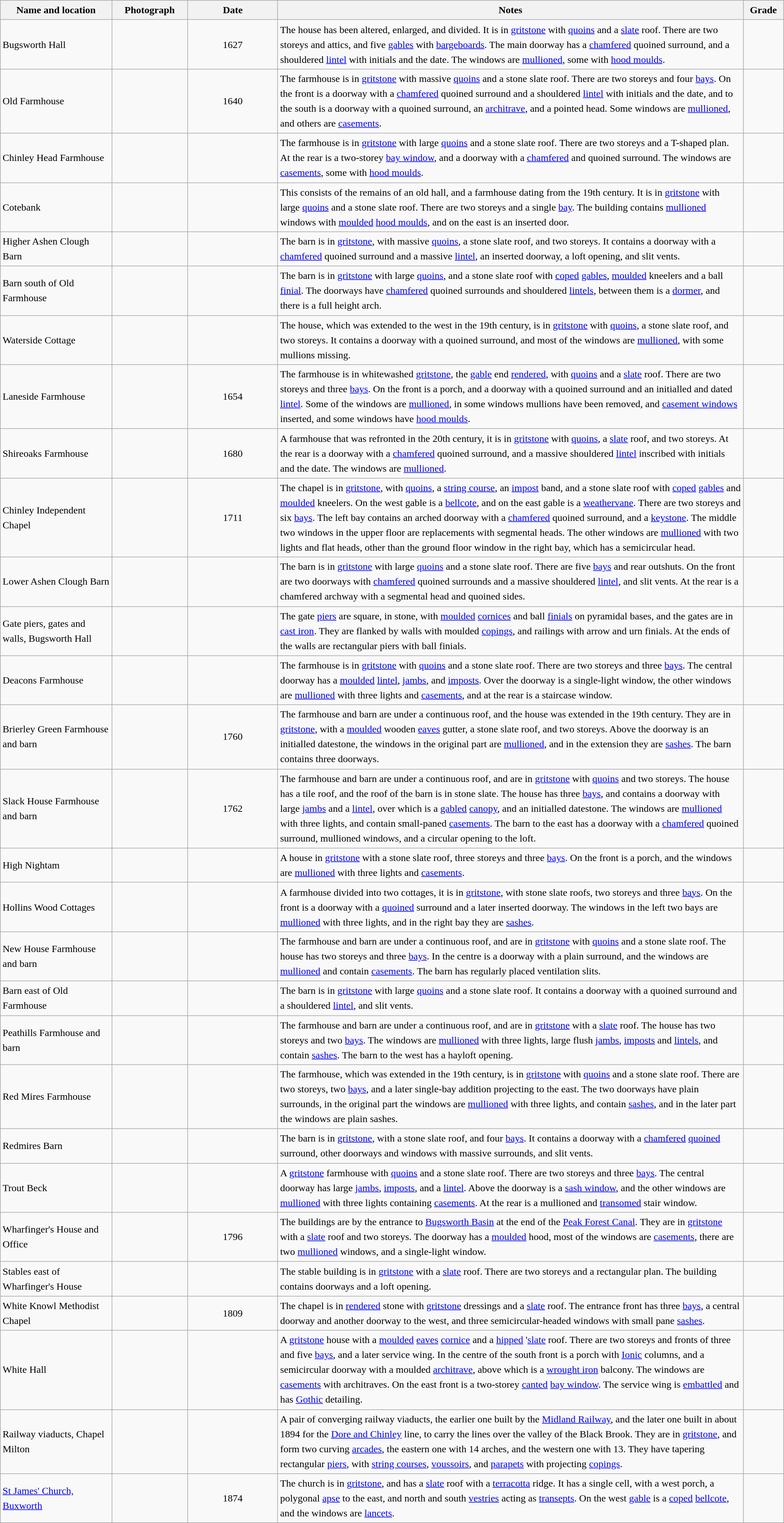<table class="wikitable sortable plainrowheaders" style="width:100%; border:0; text-align:left; line-height:150%;">
<tr>
<th scope="col"  style="width:150px">Name and location</th>
<th scope="col"  style="width:100px" class="unsortable">Photograph</th>
<th scope="col"  style="width:120px">Date</th>
<th scope="col"  style="width:650px" class="unsortable">Notes</th>
<th scope="col"  style="width:50px">Grade</th>
</tr>
<tr>
<td>Bugsworth Hall<br><small></small></td>
<td></td>
<td align="center">1627</td>
<td>The house has been altered, enlarged, and divided.  It is in <a href='#'>gritstone</a> with <a href='#'>quoins</a> and a <a href='#'>slate</a> roof.  There are two storeys and attics, and five <a href='#'>gables</a> with <a href='#'>bargeboards</a>.  The main doorway has a <a href='#'>chamfered</a> quoined surround, and a shouldered <a href='#'>lintel</a> with initials and the date.  The windows are <a href='#'>mullioned</a>, some with <a href='#'>hood moulds</a>.</td>
<td align="center" ></td>
</tr>
<tr>
<td>Old Farmhouse<br><small></small></td>
<td></td>
<td align="center">1640</td>
<td>The farmhouse is in <a href='#'>gritstone</a> with massive <a href='#'>quoins</a> and a stone slate roof.  There are two storeys and four <a href='#'>bays</a>.  On the front is a doorway with a <a href='#'>chamfered</a> quoined surround and a shouldered <a href='#'>lintel</a> with initials and the date, and to the south is a doorway with a quoined surround, an <a href='#'>architrave</a>, and a pointed head.  Some windows are <a href='#'>mullioned</a>, and others are <a href='#'>casements</a>.</td>
<td align="center" ></td>
</tr>
<tr>
<td>Chinley Head Farmhouse<br><small></small></td>
<td></td>
<td align="center"></td>
<td>The farmhouse is in <a href='#'>gritstone</a> with large <a href='#'>quoins</a> and a stone slate roof.  There are two storeys and a T-shaped plan.  At the rear is a two-storey <a href='#'>bay window</a>, and a doorway with a <a href='#'>chamfered</a> and quoined surround.  The windows are <a href='#'>casements</a>, some with <a href='#'>hood moulds</a>.</td>
<td align="center" ></td>
</tr>
<tr>
<td>Cotebank<br><small></small></td>
<td></td>
<td align="center"></td>
<td>This consists of the remains of an old hall, and a farmhouse dating from the 19th century.  It is in <a href='#'>gritstone</a> with large <a href='#'>quoins</a> and a stone slate roof.  There are two storeys and a single <a href='#'>bay</a>.  The building contains <a href='#'>mullioned</a> windows with <a href='#'>moulded</a> <a href='#'>hood moulds</a>, and on the east is an inserted door.</td>
<td align="center" ></td>
</tr>
<tr>
<td>Higher Ashen Clough Barn<br><small></small></td>
<td></td>
<td align="center"></td>
<td>The barn is in <a href='#'>gritstone</a>, with massive <a href='#'>quoins</a>, a stone slate roof, and two storeys.  It contains a doorway with a <a href='#'>chamfered</a> quoined surround and a massive <a href='#'>lintel</a>, an inserted doorway, a loft opening, and slit vents.</td>
<td align="center" ></td>
</tr>
<tr>
<td>Barn south of Old Farmhouse<br><small></small></td>
<td></td>
<td align="center"></td>
<td>The barn is in <a href='#'>gritstone</a> with large <a href='#'>quoins</a>, and a stone slate roof with <a href='#'>coped</a> <a href='#'>gables</a>, <a href='#'>moulded</a> kneelers and a ball <a href='#'>finial</a>.  The doorways have <a href='#'>chamfered</a> quoined surrounds and shouldered <a href='#'>lintels</a>, between them is a <a href='#'>dormer</a>, and there is a full height arch.</td>
<td align="center" ></td>
</tr>
<tr>
<td>Waterside Cottage<br><small></small></td>
<td></td>
<td align="center"></td>
<td>The house, which was extended to the west in the 19th century, is in <a href='#'>gritstone</a> with <a href='#'>quoins</a>, a stone slate roof, and two storeys.  It contains a doorway with a quoined surround, and most of the windows are <a href='#'>mullioned</a>, with some mullions missing.</td>
<td align="center" ></td>
</tr>
<tr>
<td>Laneside Farmhouse<br><small></small></td>
<td></td>
<td align="center">1654</td>
<td>The farmhouse is in whitewashed <a href='#'>gritstone</a>, the <a href='#'>gable</a> end <a href='#'>rendered</a>, with <a href='#'>quoins</a> and a <a href='#'>slate</a> roof.  There are two storeys and three <a href='#'>bays</a>.  On the front is a porch, and a doorway with a quoined surround and an initialled and dated <a href='#'>lintel</a>.  Some of the windows are <a href='#'>mullioned</a>, in some windows mullions have been removed, and <a href='#'>casement windows</a> inserted, and some windows have <a href='#'>hood moulds</a>.</td>
<td align="center" ></td>
</tr>
<tr>
<td>Shireoaks Farmhouse<br><small></small></td>
<td></td>
<td align="center">1680</td>
<td>A farmhouse that was refronted in the 20th century, it is in <a href='#'>gritstone</a> with <a href='#'>quoins</a>, a <a href='#'>slate</a> roof, and two storeys.  At the rear is a doorway with a <a href='#'>chamfered</a> quoined surround, and a massive shouldered <a href='#'>lintel</a> inscribed with initials and the date.  The windows are <a href='#'>mullioned</a>.</td>
<td align="center" ></td>
</tr>
<tr>
<td>Chinley Independent Chapel<br><small></small></td>
<td></td>
<td align="center">1711</td>
<td>The chapel is in <a href='#'>gritstone</a>, with <a href='#'>quoins</a>, a <a href='#'>string course</a>, an <a href='#'>impost</a> band, and a stone slate roof with <a href='#'>coped</a> <a href='#'>gables</a> and <a href='#'>moulded</a> kneelers.  On the west gable is a <a href='#'>bellcote</a>, and on the east gable is a <a href='#'>weathervane</a>.  There are two storeys and six <a href='#'>bays</a>.  The left bay contains an arched doorway with a <a href='#'>chamfered</a> quoined surround, and a <a href='#'>keystone</a>.  The middle two windows in the upper floor are replacements with segmental heads.  The other windows are <a href='#'>mullioned</a> with two lights and flat heads, other than the ground floor window in the right bay, which has a semicircular head.</td>
<td align="center" ></td>
</tr>
<tr>
<td>Lower Ashen Clough Barn<br><small></small></td>
<td></td>
<td align="center"></td>
<td>The barn is in <a href='#'>gritstone</a> with large <a href='#'>quoins</a> and a stone slate roof.  There are five <a href='#'>bays</a> and rear outshuts.  On the front are two doorways with <a href='#'>chamfered</a> quoined surrounds and a massive shouldered <a href='#'>lintel</a>, and slit vents.  At the rear is a chamfered archway with a segmental head and quoined sides.</td>
<td align="center" ></td>
</tr>
<tr>
<td>Gate piers, gates and walls, Bugsworth Hall<br><small></small></td>
<td></td>
<td align="center"></td>
<td>The gate <a href='#'>piers</a> are square, in stone, with <a href='#'>moulded</a> <a href='#'>cornices</a> and ball <a href='#'>finials</a> on pyramidal bases, and the gates are in <a href='#'>cast iron</a>.  They are flanked by walls with moulded <a href='#'>copings</a>, and railings with arrow and urn finials.  At the ends of the walls are rectangular piers with ball finials.</td>
<td align="center" ></td>
</tr>
<tr>
<td>Deacons Farmhouse<br><small></small></td>
<td></td>
<td align="center"></td>
<td>The farmhouse is in <a href='#'>gritstone</a> with <a href='#'>quoins</a> and a stone slate roof.  There are two storeys and three <a href='#'>bays</a>.  The central doorway has a <a href='#'>moulded</a> <a href='#'>lintel</a>, <a href='#'>jambs</a>, and <a href='#'>imposts</a>.  Over the doorway is a single-light window, the other windows are <a href='#'>mullioned</a> with three lights and <a href='#'>casements</a>, and at the rear is a staircase window.</td>
<td align="center" ></td>
</tr>
<tr>
<td>Brierley Green Farmhouse and barn<br><small></small></td>
<td></td>
<td align="center">1760</td>
<td>The farmhouse and barn are under a continuous roof, and the house was extended in the 19th century.  They are in <a href='#'>gritstone</a>, with a <a href='#'>moulded</a> wooden <a href='#'>eaves</a> gutter, a stone slate roof, and two storeys.  Above the doorway is an initialled datestone, the windows in the original part are <a href='#'>mullioned</a>, and in the extension they are <a href='#'>sashes</a>.  The barn contains three doorways.</td>
<td align="center" ></td>
</tr>
<tr>
<td>Slack House Farmhouse and barn<br><small></small></td>
<td></td>
<td align="center">1762</td>
<td>The farmhouse and barn are under a continuous roof, and are in <a href='#'>gritstone</a> with <a href='#'>quoins</a> and two storeys.  The house has a tile roof, and the roof of the barn is in stone slate.  The house has three <a href='#'>bays</a>, and contains a doorway with large <a href='#'>jambs</a> and a <a href='#'>lintel</a>, over which is a <a href='#'>gabled</a> <a href='#'>canopy</a>, and an initialled datestone.  The windows are <a href='#'>mullioned</a> with three lights, and contain small-paned <a href='#'>casements</a>.  The barn to the east has a doorway with a <a href='#'>chamfered</a> quoined surround, mullioned windows, and a circular opening to the loft.</td>
<td align="center" ></td>
</tr>
<tr>
<td>High Nightam<br><small></small></td>
<td></td>
<td align="center"></td>
<td>A house in <a href='#'>gritstone</a> with a stone slate roof, three storeys and three <a href='#'>bays</a>.  On the front is a porch, and the windows are <a href='#'>mullioned</a> with three lights and <a href='#'>casements</a>.</td>
<td align="center" ></td>
</tr>
<tr>
<td>Hollins Wood Cottages<br><small></small></td>
<td></td>
<td align="center"></td>
<td>A farmhouse divided into two cottages, it is in <a href='#'>gritstone</a>, with stone slate roofs, two storeys and three <a href='#'>bays</a>.  On the front is a doorway with a <a href='#'>quoined</a> surround and a later inserted doorway.  The windows in the left two bays are <a href='#'>mullioned</a> with three lights, and in the right bay they are <a href='#'>sashes</a>.</td>
<td align="center" ></td>
</tr>
<tr>
<td>New House Farmhouse and barn<br><small></small></td>
<td></td>
<td align="center"></td>
<td>The farmhouse and barn are under a continuous roof, and are in <a href='#'>gritstone</a> with <a href='#'>quoins</a> and a stone slate roof.  The house has two storeys and three <a href='#'>bays</a>.  In the centre is a doorway with a plain surround, and the windows are <a href='#'>mullioned</a> and contain <a href='#'>casements</a>.  The barn has regularly placed ventilation slits.</td>
<td align="center" ></td>
</tr>
<tr>
<td>Barn east of Old Farmhouse<br><small></small></td>
<td></td>
<td align="center"></td>
<td>The barn is in <a href='#'>gritstone</a> with large <a href='#'>quoins</a> and a stone slate roof. It contains a doorway with a quoined surround and a shouldered <a href='#'>lintel</a>, and slit vents.</td>
<td align="center" ></td>
</tr>
<tr>
<td>Peathills Farmhouse and barn<br><small></small></td>
<td></td>
<td align="center"></td>
<td>The farmhouse and barn are under a continuous roof, and are in <a href='#'>gritstone</a> with a <a href='#'>slate</a> roof.  The house has two storeys and two <a href='#'>bays</a>.  The windows are <a href='#'>mullioned</a> with three lights, large flush <a href='#'>jambs</a>, <a href='#'>imposts</a> and <a href='#'>lintels</a>, and contain <a href='#'>sashes</a>.  The barn to the west has a hayloft opening.</td>
<td align="center" ></td>
</tr>
<tr>
<td>Red Mires Farmhouse<br><small></small></td>
<td></td>
<td align="center"></td>
<td>The farmhouse, which was extended in the 19th century, is in <a href='#'>gritstone</a> with <a href='#'>quoins</a> and a stone slate roof.  There are two storeys, two <a href='#'>bays</a>, and a later single-bay addition projecting to the east.  The two doorways have plain surrounds, in the original part the windows are <a href='#'>mullioned</a> with three lights, and contain <a href='#'>sashes</a>, and in the later part the windows are plain sashes.</td>
<td align="center" ></td>
</tr>
<tr>
<td>Redmires Barn<br><small></small></td>
<td></td>
<td align="center"></td>
<td>The barn is in <a href='#'>gritstone</a>, with a stone slate roof, and four <a href='#'>bays</a>.  It contains a doorway with a <a href='#'>chamfered</a> <a href='#'>quoined</a> surround, other doorways and windows with massive surrounds, and slit vents.</td>
<td align="center" ></td>
</tr>
<tr>
<td>Trout Beck<br><small></small></td>
<td></td>
<td align="center"></td>
<td>A <a href='#'>gritstone</a> farmhouse with <a href='#'>quoins</a> and a stone slate roof.  There are two storeys and three <a href='#'>bays</a>.  The central doorway has large <a href='#'>jambs</a>, <a href='#'>imposts</a>, and a <a href='#'>lintel</a>.  Above the doorway is a <a href='#'>sash window</a>, and the other windows are <a href='#'>mullioned</a> with three lights containing <a href='#'>casements</a>.  At the rear is a mullioned and <a href='#'>transomed</a> stair window.</td>
<td align="center" ></td>
</tr>
<tr>
<td>Wharfinger's House and Office<br><small></small></td>
<td></td>
<td align="center">1796</td>
<td>The buildings are by the entrance to <a href='#'>Bugsworth Basin</a> at the end of the <a href='#'>Peak Forest Canal</a>.  They are in <a href='#'>gritstone</a> with a <a href='#'>slate</a> roof and two storeys.  The doorway has a <a href='#'>moulded</a> hood, most of the windows are <a href='#'>casements</a>, there are two <a href='#'>mullioned</a> windows, and a single-light window.</td>
<td align="center" ></td>
</tr>
<tr>
<td>Stables east of Wharfinger's House<br><small></small></td>
<td></td>
<td align="center"></td>
<td>The stable building is in <a href='#'>gritstone</a> with a <a href='#'>slate</a> roof.  There are two storeys and a rectangular plan.  The building contains doorways and a loft opening.</td>
<td align="center" ></td>
</tr>
<tr>
<td>White Knowl Methodist Chapel<br><small></small></td>
<td></td>
<td align="center">1809</td>
<td>The chapel is in <a href='#'>rendered</a> stone with <a href='#'>gritstone</a> dressings and a <a href='#'>slate</a> roof.  The entrance front has three <a href='#'>bays</a>, a central doorway and another doorway to the west, and three semicircular-headed windows with small pane <a href='#'>sashes</a>.</td>
<td align="center" ></td>
</tr>
<tr>
<td>White Hall<br><small></small></td>
<td></td>
<td align="center"></td>
<td>A <a href='#'>gritstone</a> house with a <a href='#'>moulded</a> <a href='#'>eaves</a> <a href='#'>cornice</a> and a <a href='#'>hipped</a> '<a href='#'>slate</a> roof.  There are two storeys and fronts of three and five <a href='#'>bays</a>, and a later service wing.  In the centre of the south front is a porch with <a href='#'>Ionic</a> columns, and a semicircular doorway with a moulded <a href='#'>architrave</a>, above which is a <a href='#'>wrought iron</a> balcony.  The windows are <a href='#'>casements</a> with architraves.  On the east front is a two-storey <a href='#'>canted</a> <a href='#'>bay window</a>.  The service wing is <a href='#'>embattled</a> and has <a href='#'>Gothic</a> detailing.</td>
<td align="center" ></td>
</tr>
<tr>
<td>Railway viaducts, Chapel Milton<br><small></small></td>
<td></td>
<td align="center"></td>
<td>A pair of converging railway viaducts, the earlier one built by the <a href='#'>Midland Railway</a>, and the later one built in about 1894 for the <a href='#'>Dore and Chinley</a> line, to carry the lines over the valley of the Black Brook.  They are in <a href='#'>gritstone</a>, and form two curving <a href='#'>arcades</a>, the eastern one with 14 arches, and the western one with 13.  They have tapering rectangular <a href='#'>piers</a>, with <a href='#'>string courses</a>, <a href='#'>voussoirs</a>, and <a href='#'>parapets</a> with projecting <a href='#'>copings</a>.</td>
<td align="center" ></td>
</tr>
<tr>
<td><a href='#'>St James' Church, Buxworth</a><br><small></small></td>
<td></td>
<td align="center">1874</td>
<td>The church is in <a href='#'>gritstone</a>, and has a <a href='#'>slate</a> roof with a <a href='#'>terracotta</a> ridge.  It has a single cell, with a west porch, a polygonal <a href='#'>apse</a> to the east, and north and south <a href='#'>vestries</a> acting as <a href='#'>transepts</a>.  On the west <a href='#'>gable</a> is a <a href='#'>coped</a> <a href='#'>bellcote</a>, and the windows are <a href='#'>lancets</a>.</td>
<td align="center" ></td>
</tr>
<tr>
</tr>
</table>
